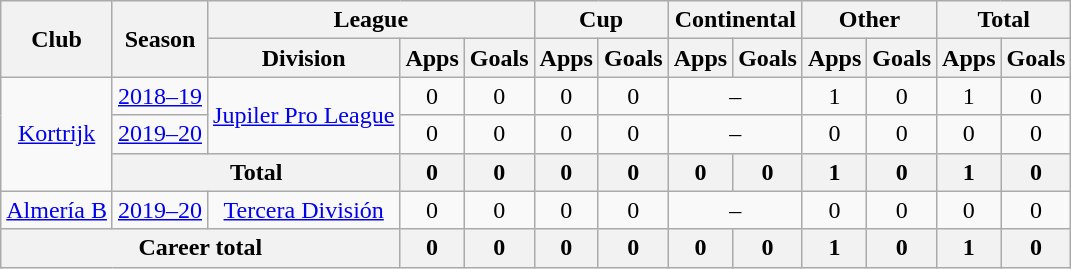<table class="wikitable" style="text-align: center">
<tr>
<th rowspan="2">Club</th>
<th rowspan="2">Season</th>
<th colspan="3">League</th>
<th colspan="2">Cup</th>
<th colspan="2">Continental</th>
<th colspan="2">Other</th>
<th colspan="2">Total</th>
</tr>
<tr>
<th>Division</th>
<th>Apps</th>
<th>Goals</th>
<th>Apps</th>
<th>Goals</th>
<th>Apps</th>
<th>Goals</th>
<th>Apps</th>
<th>Goals</th>
<th>Apps</th>
<th>Goals</th>
</tr>
<tr>
<td rowspan="3"><a href='#'>Kortrijk</a></td>
<td><a href='#'>2018–19</a></td>
<td rowspan="2"><a href='#'>Jupiler Pro League</a></td>
<td>0</td>
<td>0</td>
<td>0</td>
<td>0</td>
<td colspan="2">–</td>
<td>1</td>
<td>0</td>
<td>1</td>
<td>0</td>
</tr>
<tr>
<td><a href='#'>2019–20</a></td>
<td>0</td>
<td>0</td>
<td>0</td>
<td>0</td>
<td colspan="2">–</td>
<td>0</td>
<td>0</td>
<td>0</td>
<td>0</td>
</tr>
<tr>
<th colspan="2"><strong>Total</strong></th>
<th>0</th>
<th>0</th>
<th>0</th>
<th>0</th>
<th>0</th>
<th>0</th>
<th>1</th>
<th>0</th>
<th>1</th>
<th>0</th>
</tr>
<tr>
<td><a href='#'>Almería B</a></td>
<td><a href='#'>2019–20</a></td>
<td><a href='#'>Tercera División</a></td>
<td>0</td>
<td>0</td>
<td>0</td>
<td>0</td>
<td colspan="2">–</td>
<td>0</td>
<td>0</td>
<td>0</td>
<td>0</td>
</tr>
<tr>
<th colspan="3"><strong>Career total</strong></th>
<th>0</th>
<th>0</th>
<th>0</th>
<th>0</th>
<th>0</th>
<th>0</th>
<th>1</th>
<th>0</th>
<th>1</th>
<th>0</th>
</tr>
</table>
